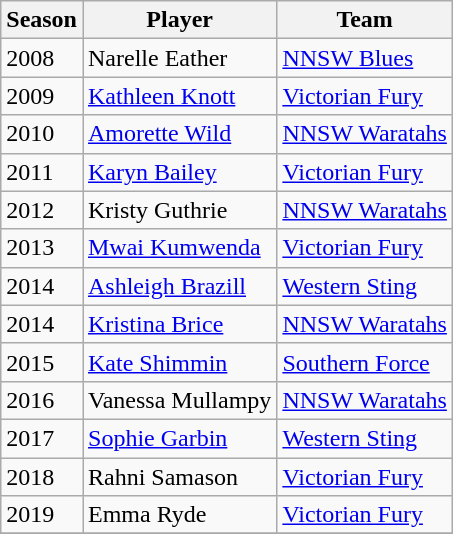<table class="wikitable collapsible">
<tr>
<th>Season</th>
<th>Player</th>
<th>Team</th>
</tr>
<tr>
<td>2008</td>
<td>Narelle Eather</td>
<td><a href='#'>NNSW Blues</a></td>
</tr>
<tr>
<td>2009</td>
<td><a href='#'>Kathleen Knott</a></td>
<td><a href='#'>Victorian Fury</a></td>
</tr>
<tr>
<td>2010</td>
<td><a href='#'>Amorette Wild</a></td>
<td><a href='#'>NNSW Waratahs</a></td>
</tr>
<tr>
<td>2011</td>
<td><a href='#'>Karyn Bailey</a></td>
<td><a href='#'>Victorian Fury</a></td>
</tr>
<tr>
<td>2012</td>
<td>Kristy Guthrie</td>
<td><a href='#'>NNSW Waratahs</a></td>
</tr>
<tr>
<td>2013</td>
<td><a href='#'>Mwai Kumwenda</a></td>
<td><a href='#'>Victorian Fury</a></td>
</tr>
<tr>
<td>2014</td>
<td><a href='#'>Ashleigh Brazill</a></td>
<td><a href='#'>Western Sting</a></td>
</tr>
<tr>
<td>2014</td>
<td><a href='#'>Kristina Brice</a></td>
<td><a href='#'>NNSW Waratahs</a></td>
</tr>
<tr>
<td>2015</td>
<td><a href='#'>Kate Shimmin</a></td>
<td><a href='#'>Southern Force</a></td>
</tr>
<tr>
<td>2016</td>
<td>Vanessa Mullampy</td>
<td><a href='#'>NNSW Waratahs</a></td>
</tr>
<tr>
<td>2017</td>
<td><a href='#'>Sophie Garbin</a></td>
<td><a href='#'>Western Sting</a></td>
</tr>
<tr>
<td>2018</td>
<td>Rahni Samason</td>
<td><a href='#'>Victorian Fury</a></td>
</tr>
<tr>
<td>2019</td>
<td>Emma Ryde</td>
<td><a href='#'>Victorian Fury</a></td>
</tr>
<tr>
</tr>
</table>
